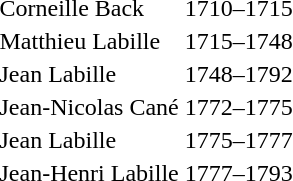<table>
<tr>
<td>Corneille Back</td>
<td>1710–1715</td>
</tr>
<tr>
<td>Matthieu Labille</td>
<td>1715–1748</td>
</tr>
<tr>
<td>Jean Labille</td>
<td>1748–1792</td>
</tr>
<tr>
<td>Jean-Nicolas Cané</td>
<td>1772–1775</td>
</tr>
<tr>
<td>Jean Labille</td>
<td>1775–1777</td>
</tr>
<tr>
<td>Jean-Henri Labille</td>
<td>1777–1793</td>
</tr>
</table>
